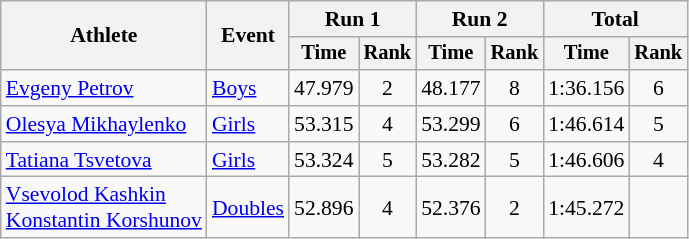<table class="wikitable" style="font-size:90%">
<tr>
<th rowspan=2>Athlete</th>
<th rowspan=2>Event</th>
<th colspan=2>Run 1</th>
<th colspan=2>Run 2</th>
<th colspan=2>Total</th>
</tr>
<tr style="font-size:95%">
<th>Time</th>
<th>Rank</th>
<th>Time</th>
<th>Rank</th>
<th>Time</th>
<th>Rank</th>
</tr>
<tr align=center>
<td align=left><a href='#'>Evgeny Petrov</a></td>
<td align=left><a href='#'>Boys</a></td>
<td>47.979</td>
<td>2</td>
<td>48.177</td>
<td>8</td>
<td>1:36.156</td>
<td>6</td>
</tr>
<tr align=center>
<td align=left><a href='#'>Olesya Mikhaylenko</a></td>
<td align=left><a href='#'>Girls</a></td>
<td>53.315</td>
<td>4</td>
<td>53.299</td>
<td>6</td>
<td>1:46.614</td>
<td>5</td>
</tr>
<tr align=center>
<td align=left><a href='#'>Tatiana Tsvetova</a></td>
<td align=left><a href='#'>Girls</a></td>
<td>53.324</td>
<td>5</td>
<td>53.282</td>
<td>5</td>
<td>1:46.606</td>
<td>4</td>
</tr>
<tr align=center>
<td align=left><a href='#'>Vsevolod Kashkin</a><br><a href='#'>Konstantin Korshunov</a></td>
<td align=left><a href='#'>Doubles</a></td>
<td>52.896</td>
<td>4</td>
<td>52.376</td>
<td>2</td>
<td>1:45.272</td>
<td></td>
</tr>
</table>
